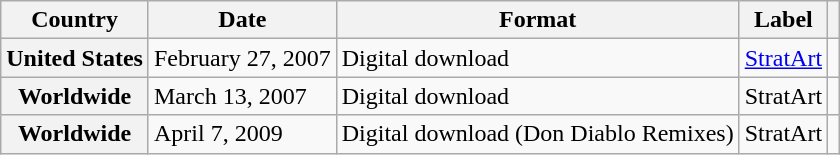<table class="wikitable plainrowheaders">
<tr>
<th scope="col">Country</th>
<th scope="col">Date</th>
<th scope="col">Format</th>
<th scope="col">Label</th>
<th scope="col"></th>
</tr>
<tr>
<th scope="row">United States</th>
<td>February 27, 2007</td>
<td>Digital download</td>
<td><a href='#'>StratArt</a></td>
<td></td>
</tr>
<tr>
<th scope="row">Worldwide</th>
<td>March 13, 2007</td>
<td>Digital download</td>
<td>StratArt</td>
<td></td>
</tr>
<tr>
<th scope="row">Worldwide</th>
<td>April 7, 2009</td>
<td>Digital download (Don Diablo Remixes)</td>
<td>StratArt</td>
<td></td>
</tr>
</table>
